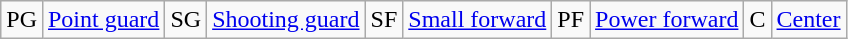<table class="wikitable">
<tr>
<td>PG</td>
<td><a href='#'>Point guard</a></td>
<td>SG</td>
<td><a href='#'>Shooting guard</a></td>
<td>SF</td>
<td><a href='#'>Small forward</a></td>
<td>PF</td>
<td><a href='#'>Power forward</a></td>
<td>C</td>
<td><a href='#'>Center</a></td>
</tr>
</table>
